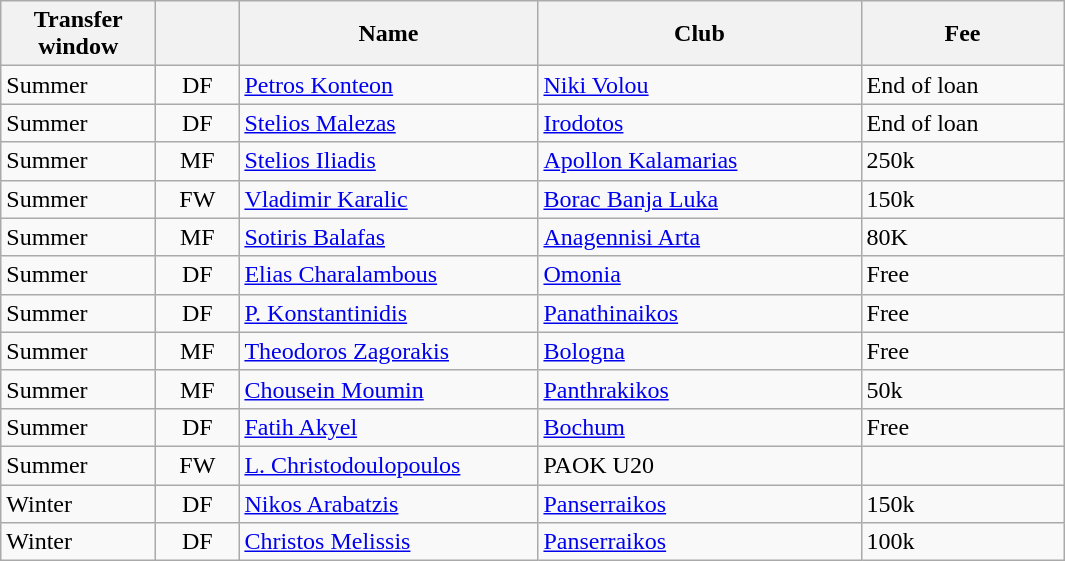<table class="wikitable plainrowheaders">
<tr>
<th scope="col" style="width:6em;">Transfer window</th>
<th scope="col" style="width:3em;"></th>
<th scope="col" style="width:12em;">Name</th>
<th scope="col" style="width:13em;">Club</th>
<th scope="col" style="width:8em;">Fee</th>
</tr>
<tr>
<td>Summer</td>
<td align="center">DF</td>
<td> <a href='#'>Petros Konteon</a></td>
<td> <a href='#'>Niki Volou</a></td>
<td>End of loan</td>
</tr>
<tr>
<td>Summer</td>
<td align="center">DF</td>
<td> <a href='#'>Stelios Malezas</a></td>
<td> <a href='#'>Irodotos</a></td>
<td>End of loan</td>
</tr>
<tr>
<td>Summer</td>
<td align="center">MF</td>
<td> <a href='#'>Stelios Iliadis</a></td>
<td> <a href='#'>Apollon Kalamarias</a></td>
<td>250k</td>
</tr>
<tr>
<td>Summer</td>
<td align="center">FW</td>
<td> <a href='#'>Vladimir Karalic</a></td>
<td> <a href='#'>Borac Banja Luka</a></td>
<td>150k</td>
</tr>
<tr>
<td>Summer</td>
<td align="center">MF</td>
<td> <a href='#'>Sotiris Balafas</a></td>
<td> <a href='#'>Anagennisi Arta</a></td>
<td>80K</td>
</tr>
<tr>
<td>Summer</td>
<td align="center">DF</td>
<td> <a href='#'>Elias Charalambous</a></td>
<td> <a href='#'>Omonia</a></td>
<td>Free</td>
</tr>
<tr>
<td>Summer</td>
<td align="center">DF</td>
<td> <a href='#'>P. Konstantinidis</a></td>
<td> <a href='#'>Panathinaikos</a></td>
<td>Free</td>
</tr>
<tr>
<td>Summer</td>
<td align="center">MF</td>
<td> <a href='#'>Theodoros Zagorakis</a></td>
<td> <a href='#'>Bologna</a></td>
<td>Free</td>
</tr>
<tr>
<td>Summer</td>
<td align="center">MF</td>
<td> <a href='#'>Chousein Moumin</a></td>
<td> <a href='#'>Panthrakikos</a></td>
<td>50k</td>
</tr>
<tr>
<td>Summer</td>
<td align="center">DF</td>
<td> <a href='#'>Fatih Akyel</a></td>
<td> <a href='#'>Bochum</a></td>
<td>Free</td>
</tr>
<tr>
<td>Summer</td>
<td align="center">FW</td>
<td> <a href='#'>L. Christodoulopoulos</a></td>
<td> PAOK U20</td>
<td></td>
</tr>
<tr>
<td>Winter</td>
<td align="center">DF</td>
<td> <a href='#'>Nikos Arabatzis</a></td>
<td> <a href='#'>Panserraikos</a></td>
<td>150k</td>
</tr>
<tr>
<td>Winter</td>
<td align="center">DF</td>
<td> <a href='#'>Christos Melissis</a></td>
<td> <a href='#'>Panserraikos</a></td>
<td>100k</td>
</tr>
</table>
